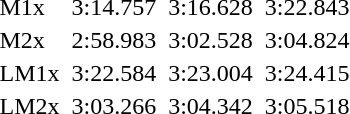<table>
<tr>
<td>M1x<br></td>
<td></td>
<td>3:14.757</td>
<td></td>
<td>3:16.628</td>
<td></td>
<td>3:22.843</td>
</tr>
<tr>
<td>M2x<br></td>
<td></td>
<td>2:58.983</td>
<td></td>
<td>3:02.528</td>
<td></td>
<td>3:04.824</td>
</tr>
<tr>
<td>LM1x<br></td>
<td></td>
<td>3:22.584</td>
<td></td>
<td>3:23.004</td>
<td></td>
<td>3:24.415</td>
</tr>
<tr>
<td>LM2x<br></td>
<td></td>
<td>3:03.266</td>
<td></td>
<td>3:04.342</td>
<td></td>
<td>3:05.518</td>
</tr>
</table>
